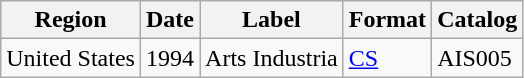<table class="wikitable">
<tr>
<th>Region</th>
<th>Date</th>
<th>Label</th>
<th>Format</th>
<th>Catalog</th>
</tr>
<tr>
<td>United States</td>
<td>1994</td>
<td>Arts Industria</td>
<td><a href='#'>CS</a></td>
<td>AIS005</td>
</tr>
</table>
